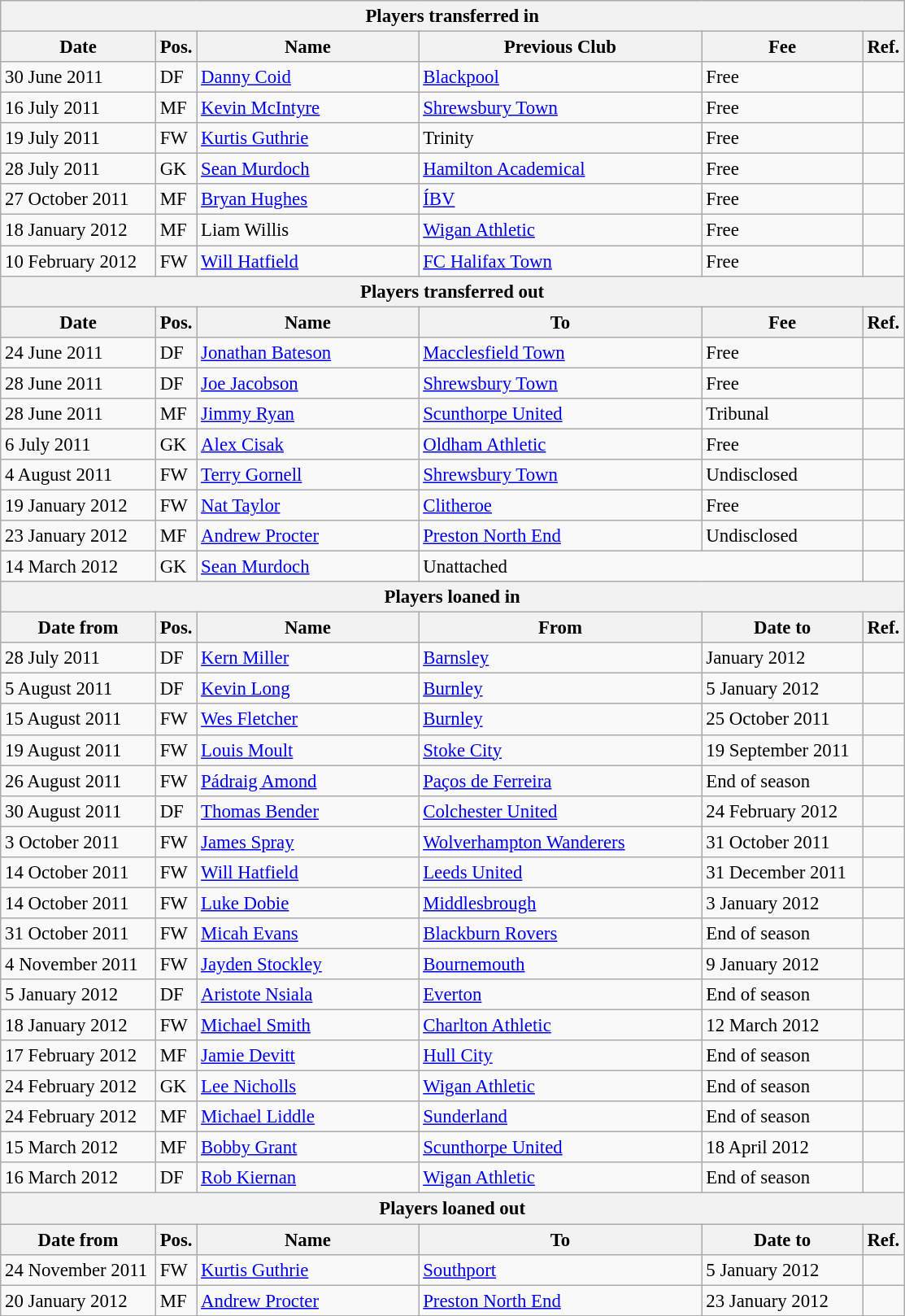<table class="wikitable" style="font-size:95%;">
<tr>
<th colspan="6">Players transferred in</th>
</tr>
<tr>
<th width="120px">Date</th>
<th width="25px">Pos.</th>
<th width="175px">Name</th>
<th width="225px">Previous Club</th>
<th width="125px">Fee</th>
<th width="25px">Ref.</th>
</tr>
<tr>
<td>30 June 2011</td>
<td>DF</td>
<td> <a href='#'>Danny Coid</a></td>
<td> <a href='#'>Blackpool</a></td>
<td>Free</td>
<td></td>
</tr>
<tr>
<td>16 July 2011</td>
<td>MF</td>
<td> <a href='#'>Kevin McIntyre</a></td>
<td> <a href='#'>Shrewsbury Town</a></td>
<td>Free</td>
<td></td>
</tr>
<tr>
<td>19 July 2011</td>
<td>FW</td>
<td> <a href='#'>Kurtis Guthrie</a></td>
<td> Trinity</td>
<td>Free</td>
<td></td>
</tr>
<tr>
<td>28 July 2011</td>
<td>GK</td>
<td> <a href='#'>Sean Murdoch</a></td>
<td> <a href='#'>Hamilton Academical</a></td>
<td>Free</td>
<td></td>
</tr>
<tr>
<td>27 October 2011</td>
<td>MF</td>
<td> <a href='#'>Bryan Hughes</a></td>
<td> <a href='#'>ÍBV</a></td>
<td>Free</td>
<td></td>
</tr>
<tr>
<td>18 January 2012</td>
<td>MF</td>
<td> Liam Willis</td>
<td> <a href='#'>Wigan Athletic</a></td>
<td>Free</td>
<td></td>
</tr>
<tr>
<td>10 February 2012</td>
<td>FW</td>
<td> <a href='#'>Will Hatfield</a></td>
<td> <a href='#'>FC Halifax Town</a></td>
<td>Free</td>
<td></td>
</tr>
<tr>
<th colspan="6">Players transferred out</th>
</tr>
<tr>
<th>Date</th>
<th>Pos.</th>
<th>Name</th>
<th>To</th>
<th>Fee</th>
<th>Ref.</th>
</tr>
<tr>
<td>24 June 2011</td>
<td>DF</td>
<td> <a href='#'>Jonathan Bateson</a></td>
<td> <a href='#'>Macclesfield Town</a></td>
<td>Free</td>
<td></td>
</tr>
<tr>
<td>28 June 2011</td>
<td>DF</td>
<td> <a href='#'>Joe Jacobson</a></td>
<td> <a href='#'>Shrewsbury Town</a></td>
<td>Free</td>
<td></td>
</tr>
<tr>
<td>28 June 2011</td>
<td>MF</td>
<td> <a href='#'>Jimmy Ryan</a></td>
<td> <a href='#'>Scunthorpe United</a></td>
<td>Tribunal</td>
<td></td>
</tr>
<tr>
<td>6 July 2011</td>
<td>GK</td>
<td> <a href='#'>Alex Cisak</a></td>
<td> <a href='#'>Oldham Athletic</a></td>
<td>Free</td>
<td></td>
</tr>
<tr>
<td>4 August 2011</td>
<td>FW</td>
<td> <a href='#'>Terry Gornell</a></td>
<td> <a href='#'>Shrewsbury Town</a></td>
<td>Undisclosed</td>
<td></td>
</tr>
<tr>
<td>19 January 2012</td>
<td>FW</td>
<td> <a href='#'>Nat Taylor</a></td>
<td> <a href='#'>Clitheroe</a></td>
<td>Free</td>
<td></td>
</tr>
<tr>
<td>23 January 2012</td>
<td>MF</td>
<td> <a href='#'>Andrew Procter</a></td>
<td> <a href='#'>Preston North End</a></td>
<td>Undisclosed</td>
<td></td>
</tr>
<tr>
<td>14 March 2012</td>
<td>GK</td>
<td> <a href='#'>Sean Murdoch</a></td>
<td colspan="2">Unattached</td>
<td></td>
</tr>
<tr>
<th colspan="6">Players loaned in</th>
</tr>
<tr>
<th>Date from</th>
<th>Pos.</th>
<th>Name</th>
<th>From</th>
<th>Date to</th>
<th>Ref.</th>
</tr>
<tr>
<td>28 July 2011</td>
<td>DF</td>
<td> <a href='#'>Kern Miller</a></td>
<td> <a href='#'>Barnsley</a></td>
<td>January 2012</td>
<td></td>
</tr>
<tr>
<td>5 August 2011</td>
<td>DF</td>
<td> <a href='#'>Kevin Long</a></td>
<td> <a href='#'>Burnley</a></td>
<td>5 January 2012</td>
<td></td>
</tr>
<tr>
<td>15 August 2011</td>
<td>FW</td>
<td> <a href='#'>Wes Fletcher</a></td>
<td> <a href='#'>Burnley</a></td>
<td>25 October 2011</td>
<td></td>
</tr>
<tr>
<td>19 August 2011</td>
<td>FW</td>
<td> <a href='#'>Louis Moult</a></td>
<td> <a href='#'>Stoke City</a></td>
<td>19 September 2011</td>
<td></td>
</tr>
<tr>
<td>26 August 2011</td>
<td>FW</td>
<td> <a href='#'>Pádraig Amond</a></td>
<td> <a href='#'>Paços de Ferreira</a></td>
<td>End of season</td>
<td></td>
</tr>
<tr>
<td>30 August 2011</td>
<td>DF</td>
<td> <a href='#'>Thomas Bender</a></td>
<td> <a href='#'>Colchester United</a></td>
<td>24 February 2012</td>
<td></td>
</tr>
<tr>
<td>3 October 2011</td>
<td>FW</td>
<td> <a href='#'>James Spray</a></td>
<td> <a href='#'>Wolverhampton Wanderers</a></td>
<td>31 October 2011</td>
<td></td>
</tr>
<tr>
<td>14 October 2011</td>
<td>FW</td>
<td> <a href='#'>Will Hatfield</a></td>
<td> <a href='#'>Leeds United</a></td>
<td>31 December 2011</td>
<td></td>
</tr>
<tr>
<td>14 October 2011</td>
<td>FW</td>
<td> <a href='#'>Luke Dobie</a></td>
<td> <a href='#'>Middlesbrough</a></td>
<td>3 January 2012</td>
<td></td>
</tr>
<tr>
<td>31 October 2011</td>
<td>FW</td>
<td> <a href='#'>Micah Evans</a></td>
<td> <a href='#'>Blackburn Rovers</a></td>
<td>End of season</td>
<td></td>
</tr>
<tr>
<td>4 November 2011</td>
<td>FW</td>
<td> <a href='#'>Jayden Stockley</a></td>
<td> <a href='#'>Bournemouth</a></td>
<td>9 January 2012</td>
<td></td>
</tr>
<tr>
<td>5 January 2012</td>
<td>DF</td>
<td> <a href='#'>Aristote Nsiala</a></td>
<td> <a href='#'>Everton</a></td>
<td>End of season</td>
<td></td>
</tr>
<tr>
<td>18 January 2012</td>
<td>FW</td>
<td> <a href='#'>Michael Smith</a></td>
<td> <a href='#'>Charlton Athletic</a></td>
<td>12 March 2012</td>
<td></td>
</tr>
<tr>
<td>17 February 2012</td>
<td>MF</td>
<td> <a href='#'>Jamie Devitt</a></td>
<td> <a href='#'>Hull City</a></td>
<td>End of season</td>
<td></td>
</tr>
<tr>
<td>24 February 2012</td>
<td>GK</td>
<td> <a href='#'>Lee Nicholls</a></td>
<td> <a href='#'>Wigan Athletic</a></td>
<td>End of season</td>
<td></td>
</tr>
<tr>
<td>24 February 2012</td>
<td>MF</td>
<td> <a href='#'>Michael Liddle</a></td>
<td> <a href='#'>Sunderland</a></td>
<td>End of season</td>
<td></td>
</tr>
<tr>
<td>15 March 2012</td>
<td>MF</td>
<td> <a href='#'>Bobby Grant</a></td>
<td> <a href='#'>Scunthorpe United</a></td>
<td>18 April 2012</td>
<td></td>
</tr>
<tr>
<td>16 March 2012</td>
<td>DF</td>
<td> <a href='#'>Rob Kiernan</a></td>
<td> <a href='#'>Wigan Athletic</a></td>
<td>End of season</td>
<td></td>
</tr>
<tr>
<th colspan="6">Players loaned out</th>
</tr>
<tr>
<th>Date from</th>
<th>Pos.</th>
<th>Name</th>
<th>To</th>
<th>Date to</th>
<th>Ref.</th>
</tr>
<tr>
<td>24 November 2011</td>
<td>FW</td>
<td> <a href='#'>Kurtis Guthrie</a></td>
<td> <a href='#'>Southport</a></td>
<td>5 January 2012</td>
<td></td>
</tr>
<tr>
<td>20 January 2012</td>
<td>MF</td>
<td> <a href='#'>Andrew Procter</a></td>
<td> <a href='#'>Preston North End</a></td>
<td>23 January 2012</td>
<td></td>
</tr>
</table>
